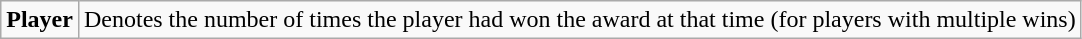<table class="wikitable">
<tr>
<td style="text-align:center"><strong>Player</strong> </td>
<td>Denotes the number of times the player had won the award at that time (for players with multiple wins)</td>
</tr>
</table>
